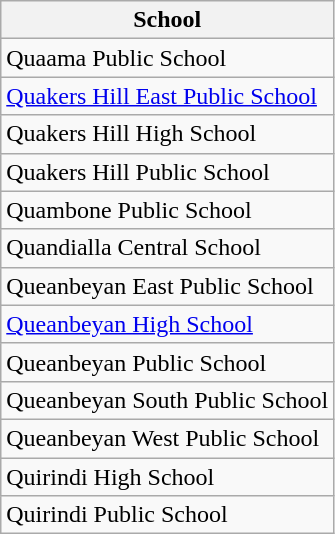<table class="wikitable">
<tr>
<th>School</th>
</tr>
<tr>
<td>Quaama Public School</td>
</tr>
<tr>
<td><a href='#'>Quakers Hill East Public School</a></td>
</tr>
<tr>
<td>Quakers Hill High School</td>
</tr>
<tr>
<td>Quakers Hill Public School</td>
</tr>
<tr>
<td>Quambone Public School</td>
</tr>
<tr>
<td>Quandialla Central School</td>
</tr>
<tr>
<td>Queanbeyan East Public School</td>
</tr>
<tr>
<td><a href='#'>Queanbeyan High School</a></td>
</tr>
<tr>
<td>Queanbeyan Public School</td>
</tr>
<tr>
<td>Queanbeyan South Public School</td>
</tr>
<tr>
<td>Queanbeyan West Public School</td>
</tr>
<tr>
<td>Quirindi High School</td>
</tr>
<tr>
<td>Quirindi Public School</td>
</tr>
</table>
